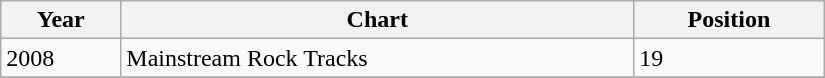<table class="wikitable" width="550">
<tr>
<th align="left" valign="top">Year</th>
<th align="left" valign="top">Chart</th>
<th align="left" valign="top">Position</th>
</tr>
<tr>
<td align="left" valign="top">2008</td>
<td align="left" valign="top">Mainstream Rock Tracks</td>
<td align="left" valign="top">19</td>
</tr>
<tr>
</tr>
</table>
